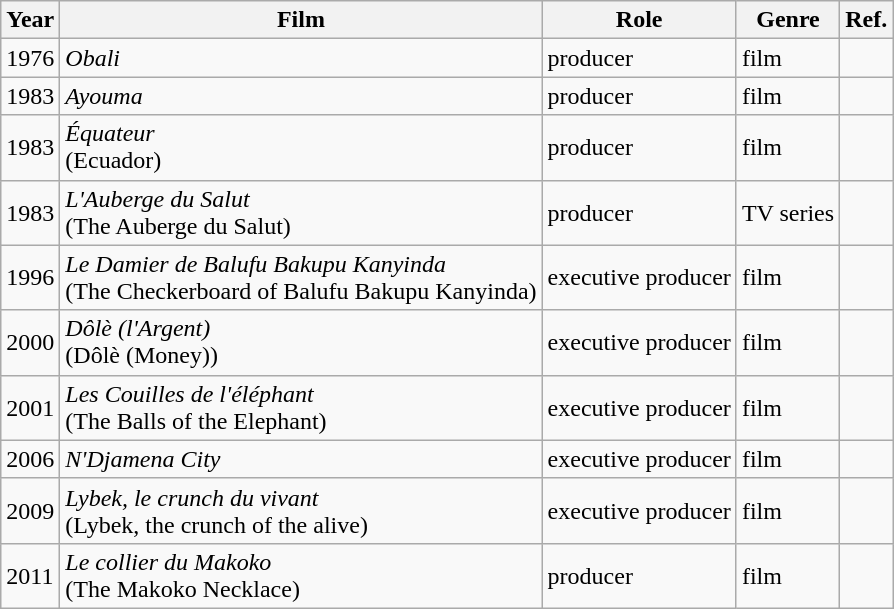<table class="wikitable">
<tr>
<th>Year</th>
<th>Film</th>
<th>Role</th>
<th>Genre</th>
<th>Ref.</th>
</tr>
<tr>
<td>1976</td>
<td><em>Obali</em></td>
<td>producer</td>
<td>film</td>
<td></td>
</tr>
<tr>
<td>1983</td>
<td><em>Ayouma</em></td>
<td>producer</td>
<td>film</td>
<td></td>
</tr>
<tr>
<td>1983</td>
<td><em>Équateur</em> <br> (Ecuador)</td>
<td>producer</td>
<td>film</td>
<td></td>
</tr>
<tr>
<td>1983</td>
<td><em>L'Auberge du Salut</em> <br> (The Auberge du Salut)</td>
<td>producer</td>
<td>TV series</td>
<td></td>
</tr>
<tr>
<td>1996</td>
<td><em>Le Damier de Balufu Bakupu Kanyinda</em> <br> (The Checkerboard of Balufu Bakupu Kanyinda)</td>
<td>executive producer</td>
<td>film</td>
<td></td>
</tr>
<tr>
<td>2000</td>
<td><em>Dôlè (l'Argent)</em> <br> (Dôlè (Money))</td>
<td>executive producer</td>
<td>film</td>
<td></td>
</tr>
<tr>
<td>2001</td>
<td><em>Les Couilles de l'éléphant</em> <br> (The Balls of the Elephant)</td>
<td>executive producer</td>
<td>film</td>
<td></td>
</tr>
<tr>
<td>2006</td>
<td><em>N'Djamena City</em></td>
<td>executive producer</td>
<td>film</td>
<td></td>
</tr>
<tr>
<td>2009</td>
<td><em>Lybek, le crunch du vivant</em> <br> (Lybek, the crunch of the alive)</td>
<td>executive producer</td>
<td>film</td>
<td></td>
</tr>
<tr>
<td>2011</td>
<td><em>Le collier du Makoko</em> <br> (The Makoko Necklace)</td>
<td>producer</td>
<td>film</td>
<td></td>
</tr>
</table>
